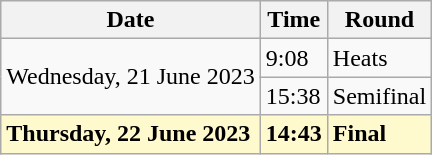<table class="wikitable">
<tr>
<th>Date</th>
<th>Time</th>
<th>Round</th>
</tr>
<tr>
<td rowspan=2>Wednesday, 21 June 2023</td>
<td>9:08</td>
<td>Heats</td>
</tr>
<tr>
<td>15:38</td>
<td>Semifinal</td>
</tr>
<tr style=background:lemonchiffon>
<td><strong>Thursday, 22 June 2023</strong></td>
<td><strong>14:43</strong></td>
<td><strong>Final</strong></td>
</tr>
</table>
